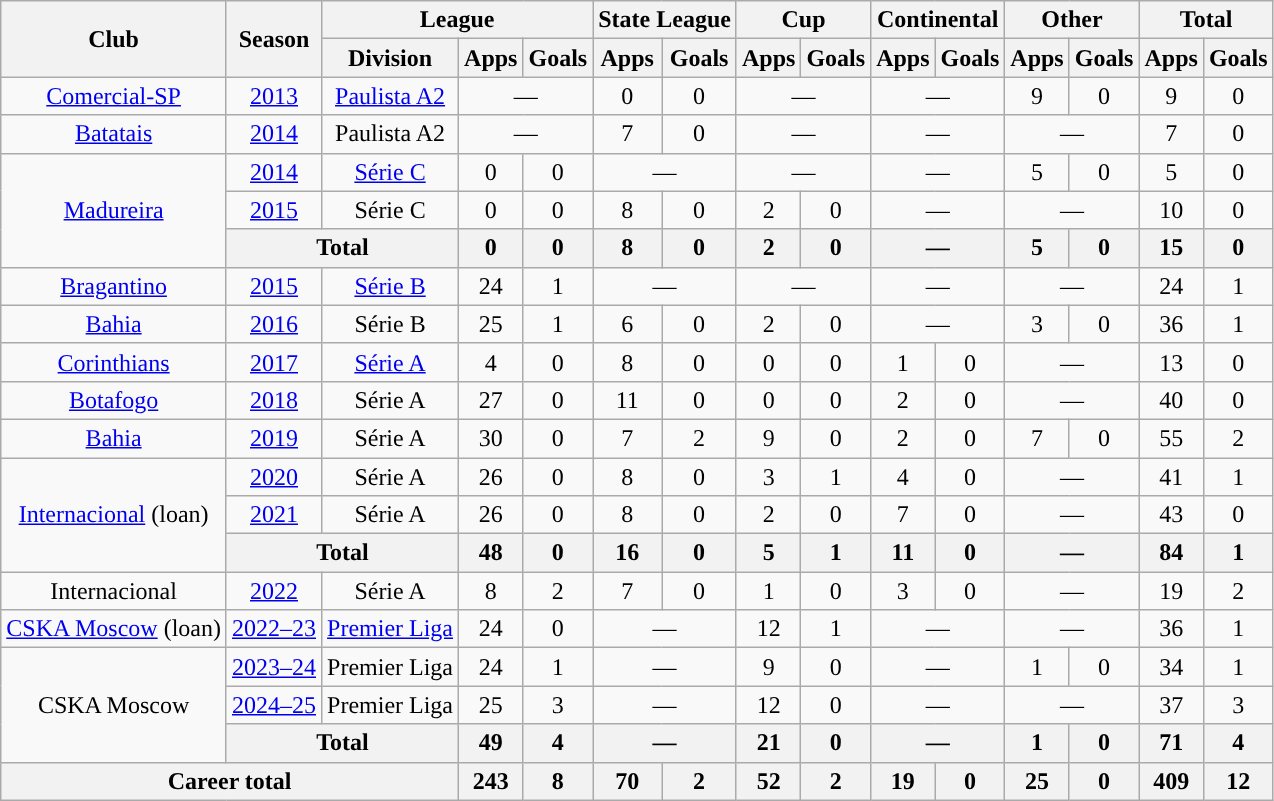<table class="wikitable" style="text-align: center;">
<tr>
<th rowspan="2">Club</th>
<th rowspan="2">Season</th>
<th colspan="3">League</th>
<th colspan="2">State League</th>
<th colspan="2">Cup</th>
<th colspan="2">Continental</th>
<th colspan="2">Other</th>
<th colspan="2">Total</th>
</tr>
<tr>
<th>Division</th>
<th>Apps</th>
<th>Goals</th>
<th>Apps</th>
<th>Goals</th>
<th>Apps</th>
<th>Goals</th>
<th>Apps</th>
<th>Goals</th>
<th>Apps</th>
<th>Goals</th>
<th>Apps</th>
<th>Goals</th>
</tr>
<tr>
<td><a href='#'>Comercial-SP</a></td>
<td><a href='#'>2013</a></td>
<td><a href='#'>Paulista A2</a></td>
<td colspan="2">—</td>
<td>0</td>
<td>0</td>
<td colspan="2">—</td>
<td colspan="2">—</td>
<td>9</td>
<td>0</td>
<td>9</td>
<td>0</td>
</tr>
<tr>
<td><a href='#'>Batatais</a></td>
<td><a href='#'>2014</a></td>
<td>Paulista A2</td>
<td colspan="2">—</td>
<td>7</td>
<td>0</td>
<td colspan="2">—</td>
<td colspan="2">—</td>
<td colspan="2">—</td>
<td>7</td>
<td>0</td>
</tr>
<tr>
<td rowspan="3"><a href='#'>Madureira</a></td>
<td><a href='#'>2014</a></td>
<td><a href='#'>Série C</a></td>
<td>0</td>
<td>0</td>
<td colspan="2">—</td>
<td colspan="2">—</td>
<td colspan="2">—</td>
<td>5</td>
<td>0</td>
<td>5</td>
<td>0</td>
</tr>
<tr>
<td><a href='#'>2015</a></td>
<td>Série C</td>
<td>0</td>
<td>0</td>
<td>8</td>
<td>0</td>
<td>2</td>
<td>0</td>
<td colspan="2">—</td>
<td colspan="2">—</td>
<td>10</td>
<td>0</td>
</tr>
<tr>
<th colspan="2">Total</th>
<th>0</th>
<th>0</th>
<th>8</th>
<th>0</th>
<th>2</th>
<th>0</th>
<th colspan="2">—</th>
<th>5</th>
<th>0</th>
<th>15</th>
<th>0</th>
</tr>
<tr>
<td><a href='#'>Bragantino</a></td>
<td><a href='#'>2015</a></td>
<td><a href='#'>Série B</a></td>
<td>24</td>
<td>1</td>
<td colspan="2">—</td>
<td colspan="2">—</td>
<td colspan="2">—</td>
<td colspan="2">—</td>
<td>24</td>
<td>1</td>
</tr>
<tr>
<td><a href='#'>Bahia</a></td>
<td><a href='#'>2016</a></td>
<td>Série B</td>
<td>25</td>
<td>1</td>
<td>6</td>
<td>0</td>
<td>2</td>
<td>0</td>
<td colspan="2">—</td>
<td>3</td>
<td>0</td>
<td>36</td>
<td>1</td>
</tr>
<tr>
<td><a href='#'>Corinthians</a></td>
<td><a href='#'>2017</a></td>
<td><a href='#'>Série A</a></td>
<td>4</td>
<td>0</td>
<td>8</td>
<td>0</td>
<td>0</td>
<td>0</td>
<td>1</td>
<td>0</td>
<td colspan="2">—</td>
<td>13</td>
<td>0</td>
</tr>
<tr>
<td><a href='#'>Botafogo</a></td>
<td><a href='#'>2018</a></td>
<td>Série A</td>
<td>27</td>
<td>0</td>
<td>11</td>
<td>0</td>
<td>0</td>
<td>0</td>
<td>2</td>
<td>0</td>
<td colspan="2">—</td>
<td>40</td>
<td>0</td>
</tr>
<tr>
<td><a href='#'>Bahia</a></td>
<td><a href='#'>2019</a></td>
<td>Série A</td>
<td>30</td>
<td>0</td>
<td>7</td>
<td>2</td>
<td>9</td>
<td>0</td>
<td>2</td>
<td>0</td>
<td>7</td>
<td>0</td>
<td>55</td>
<td>2</td>
</tr>
<tr>
<td rowspan="3"><a href='#'>Internacional</a> (loan)</td>
<td><a href='#'>2020</a></td>
<td>Série A</td>
<td>26</td>
<td>0</td>
<td>8</td>
<td>0</td>
<td>3</td>
<td>1</td>
<td>4</td>
<td>0</td>
<td colspan="2">—</td>
<td>41</td>
<td>1</td>
</tr>
<tr>
<td><a href='#'>2021</a></td>
<td>Série A</td>
<td>26</td>
<td>0</td>
<td>8</td>
<td>0</td>
<td>2</td>
<td>0</td>
<td>7</td>
<td>0</td>
<td colspan="2">—</td>
<td>43</td>
<td>0</td>
</tr>
<tr>
<th colspan="2">Total</th>
<th>48</th>
<th>0</th>
<th>16</th>
<th>0</th>
<th>5</th>
<th>1</th>
<th>11</th>
<th>0</th>
<th colspan="2">—</th>
<th>84</th>
<th>1</th>
</tr>
<tr>
<td>Internacional</td>
<td><a href='#'>2022</a></td>
<td>Série A</td>
<td>8</td>
<td>2</td>
<td>7</td>
<td>0</td>
<td>1</td>
<td>0</td>
<td>3</td>
<td>0</td>
<td colspan="2">—</td>
<td>19</td>
<td>2</td>
</tr>
<tr>
<td><a href='#'>CSKA Moscow</a> (loan)</td>
<td><a href='#'>2022–23</a></td>
<td><a href='#'>Premier Liga</a></td>
<td>24</td>
<td>0</td>
<td colspan="2">—</td>
<td>12</td>
<td>1</td>
<td colspan="2">—</td>
<td colspan="2">—</td>
<td>36</td>
<td>1</td>
</tr>
<tr>
<td rowspan="3">CSKA Moscow</td>
<td><a href='#'>2023–24</a></td>
<td>Premier Liga</td>
<td>24</td>
<td>1</td>
<td colspan="2">—</td>
<td>9</td>
<td>0</td>
<td colspan="2">—</td>
<td>1</td>
<td>0</td>
<td>34</td>
<td>1</td>
</tr>
<tr>
<td><a href='#'>2024–25</a></td>
<td>Premier Liga</td>
<td>25</td>
<td>3</td>
<td colspan="2">—</td>
<td>12</td>
<td>0</td>
<td colspan="2">—</td>
<td colspan="2">—</td>
<td>37</td>
<td>3</td>
</tr>
<tr>
<th colspan="2">Total</th>
<th>49</th>
<th>4</th>
<th colspan="2">—</th>
<th>21</th>
<th>0</th>
<th colspan="2">—</th>
<th>1</th>
<th>0</th>
<th>71</th>
<th>4</th>
</tr>
<tr>
<th colspan="3">Career total</th>
<th>243</th>
<th>8</th>
<th>70</th>
<th>2</th>
<th>52</th>
<th>2</th>
<th>19</th>
<th>0</th>
<th>25</th>
<th>0</th>
<th>409</th>
<th>12</th>
</tr>
</table>
